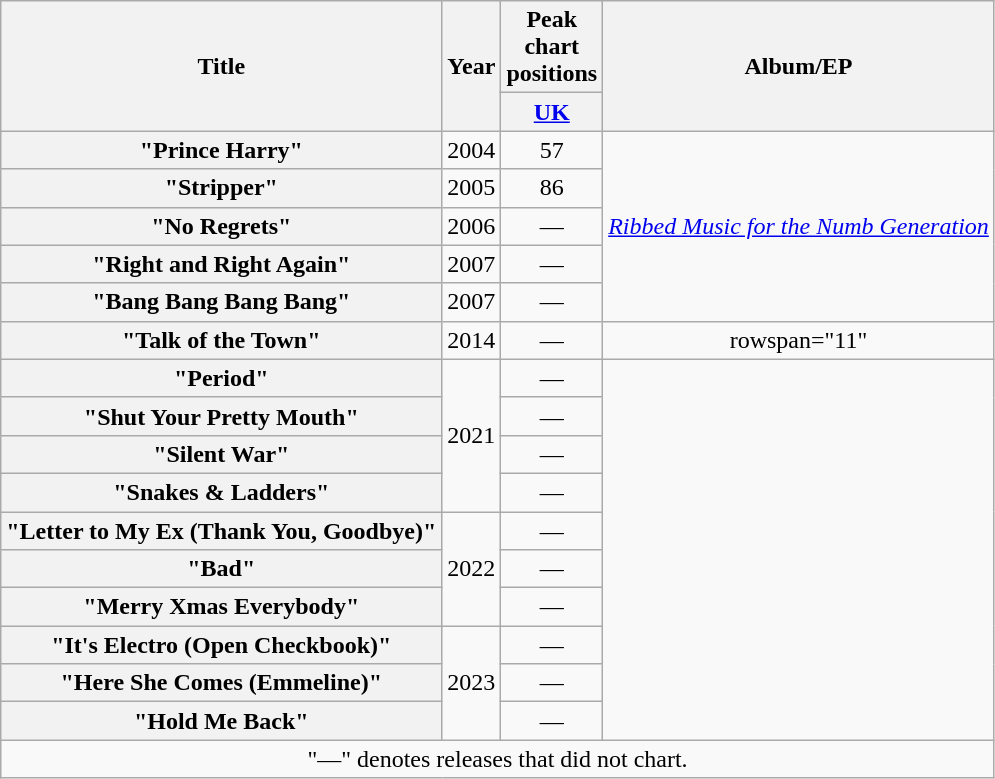<table class="wikitable plainrowheaders" style="text-align:center;">
<tr>
<th rowspan="2">Title</th>
<th rowspan="2">Year</th>
<th>Peak chart positions</th>
<th rowspan="2">Album/EP</th>
</tr>
<tr>
<th style="width:45px;"><a href='#'>UK</a></th>
</tr>
<tr>
<th scope="row">"Prince Harry"</th>
<td rowspan="1">2004</td>
<td align=center>57</td>
<td rowspan="5"><em><a href='#'>Ribbed Music for the Numb Generation</a></em></td>
</tr>
<tr>
<th scope="row">"Stripper"</th>
<td rowspan="1">2005</td>
<td align=center>86</td>
</tr>
<tr>
<th scope="row">"No Regrets"</th>
<td rowspan="1">2006</td>
<td align=center>—</td>
</tr>
<tr>
<th scope="row">"Right and Right Again"</th>
<td rowspan="1">2007</td>
<td align=center>—</td>
</tr>
<tr>
<th scope="row">"Bang Bang Bang Bang"</th>
<td rowspan="1">2007</td>
<td align=center>—</td>
</tr>
<tr>
<th scope="row">"Talk of the Town"</th>
<td rowspan="1">2014</td>
<td align=center>—</td>
<td>rowspan="11" </td>
</tr>
<tr>
<th scope="row">"Period"</th>
<td rowspan="4">2021</td>
<td align=center>—</td>
</tr>
<tr>
<th scope="row">"Shut Your Pretty Mouth"</th>
<td align=center>—</td>
</tr>
<tr>
<th scope="row">"Silent War"</th>
<td align=center>—</td>
</tr>
<tr>
<th scope="row">"Snakes & Ladders"</th>
<td align="center">—</td>
</tr>
<tr>
<th scope="row">"Letter to My Ex (Thank You, Goodbye)"</th>
<td rowspan="3">2022</td>
<td align="center">—</td>
</tr>
<tr>
<th scope="row">"Bad"</th>
<td align="center">—</td>
</tr>
<tr>
<th scope="row">"Merry Xmas Everybody"</th>
<td align="center">—</td>
</tr>
<tr>
<th scope="row">"It's Electro (Open Checkbook)"</th>
<td rowspan="3">2023</td>
<td align="center">—</td>
</tr>
<tr>
<th scope="row">"Here She Comes (Emmeline)"</th>
<td align=center>—</td>
</tr>
<tr>
<th scope="row">"Hold Me Back"</th>
<td align="center">—</td>
</tr>
<tr>
<td colspan="4">"—" denotes releases that did not chart.</td>
</tr>
</table>
